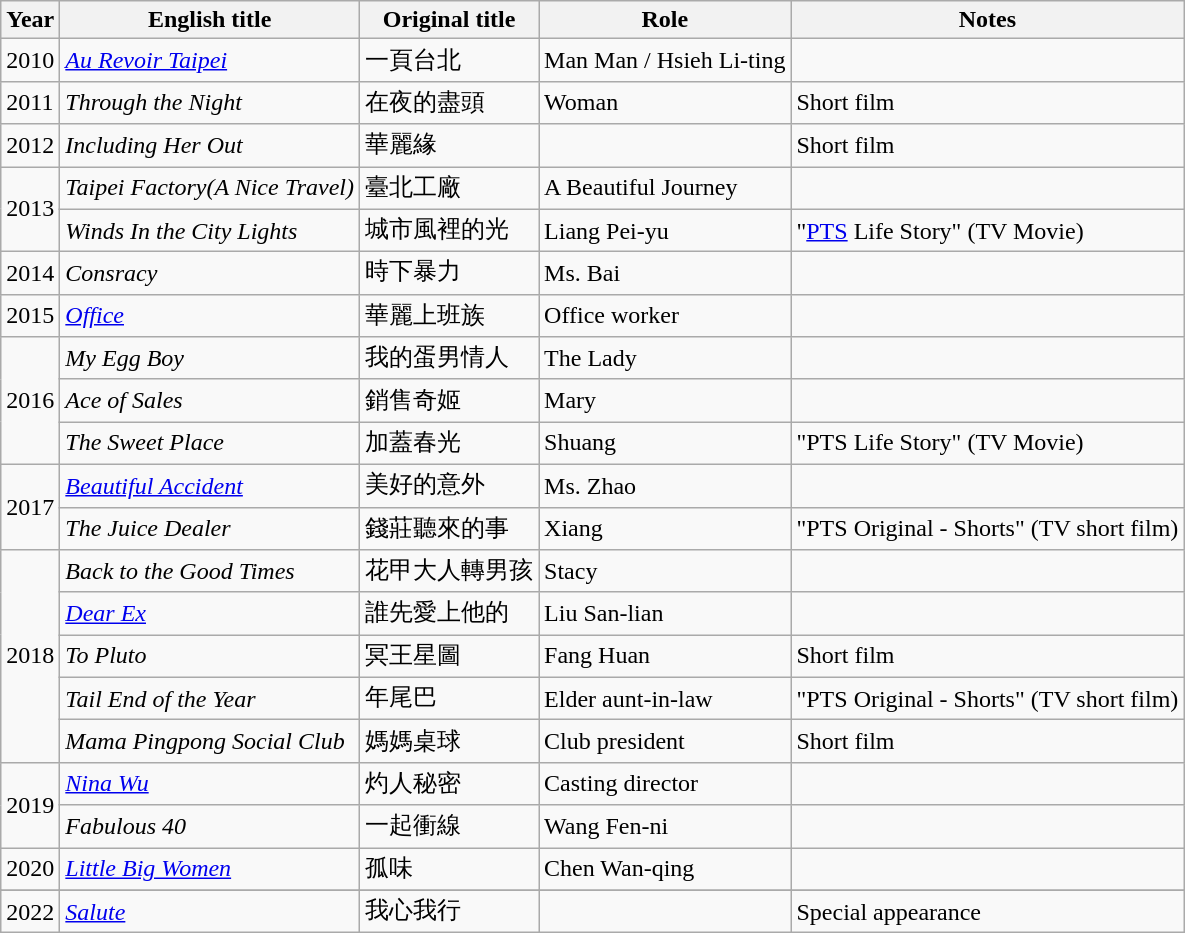<table class="wikitable sortable">
<tr>
<th>Year</th>
<th>English title</th>
<th>Original title</th>
<th>Role</th>
<th class="unsortable">Notes</th>
</tr>
<tr>
<td>2010</td>
<td><em><a href='#'>Au Revoir Taipei</a></em></td>
<td>一頁台北</td>
<td>Man Man / Hsieh Li-ting</td>
<td></td>
</tr>
<tr>
<td>2011</td>
<td><em>Through the Night</em></td>
<td>在夜的盡頭</td>
<td>Woman</td>
<td>Short film</td>
</tr>
<tr>
<td>2012</td>
<td><em>Including Her Out</em></td>
<td>華麗緣</td>
<td></td>
<td>Short film</td>
</tr>
<tr>
<td rowspan=2>2013</td>
<td><em>Taipei Factory(A Nice Travel)</em></td>
<td>臺北工廠</td>
<td>A Beautiful Journey</td>
<td></td>
</tr>
<tr>
<td><em>Winds In the City Lights</em></td>
<td>城市風裡的光</td>
<td>Liang Pei-yu</td>
<td>"<a href='#'>PTS</a> Life Story" (TV Movie)</td>
</tr>
<tr>
<td>2014</td>
<td><em>Consracy</em></td>
<td>時下暴力</td>
<td>Ms. Bai</td>
<td></td>
</tr>
<tr>
<td>2015</td>
<td><em><a href='#'>Office</a></em></td>
<td>華麗上班族</td>
<td>Office worker</td>
<td></td>
</tr>
<tr>
<td rowspan=3>2016</td>
<td><em>My Egg Boy</em></td>
<td>我的蛋男情人</td>
<td>The Lady</td>
<td></td>
</tr>
<tr>
<td><em>Ace of Sales</em></td>
<td>銷售奇姬</td>
<td>Mary</td>
<td></td>
</tr>
<tr>
<td><em>The Sweet Place </em></td>
<td>加蓋春光</td>
<td>Shuang</td>
<td>"PTS Life Story" (TV Movie)</td>
</tr>
<tr>
<td rowspan=2>2017</td>
<td><em><a href='#'>Beautiful Accident</a></em></td>
<td>美好的意外</td>
<td>Ms. Zhao</td>
<td></td>
</tr>
<tr>
<td><em>The Juice Dealer </em></td>
<td>錢莊聽來的事</td>
<td>Xiang</td>
<td>"PTS Original - Shorts" (TV short film)</td>
</tr>
<tr>
<td rowspan=5>2018</td>
<td><em>Back to the Good Times</em></td>
<td>花甲大人轉男孩</td>
<td>Stacy</td>
<td></td>
</tr>
<tr>
<td><em><a href='#'>Dear Ex</a></em></td>
<td>誰先愛上他的</td>
<td>Liu San-lian</td>
<td></td>
</tr>
<tr>
<td><em>To Pluto</em></td>
<td>冥王星圖</td>
<td>Fang Huan</td>
<td>Short film</td>
</tr>
<tr>
<td><em>Tail End of the Year</em></td>
<td>年尾巴</td>
<td>Elder aunt-in-law</td>
<td>"PTS Original - Shorts" (TV short film)</td>
</tr>
<tr>
<td><em>Mama Pingpong Social Club</em></td>
<td>媽媽桌球</td>
<td>Club president</td>
<td>Short film</td>
</tr>
<tr>
<td rowspan=2>2019</td>
<td><em><a href='#'>Nina Wu</a></em></td>
<td>灼人秘密</td>
<td>Casting director</td>
<td></td>
</tr>
<tr>
<td><em>Fabulous 40</em></td>
<td>一起衝線</td>
<td>Wang Fen-ni</td>
<td></td>
</tr>
<tr>
<td rowspan=1>2020</td>
<td><em><a href='#'>Little Big Women</a></em></td>
<td>孤味</td>
<td>Chen Wan-qing</td>
<td></td>
</tr>
<tr>
</tr>
<tr>
<td rowspan=1>2022</td>
<td><em><a href='#'>Salute</a></em></td>
<td>我心我行</td>
<td></td>
<td>Special appearance</td>
</tr>
</table>
